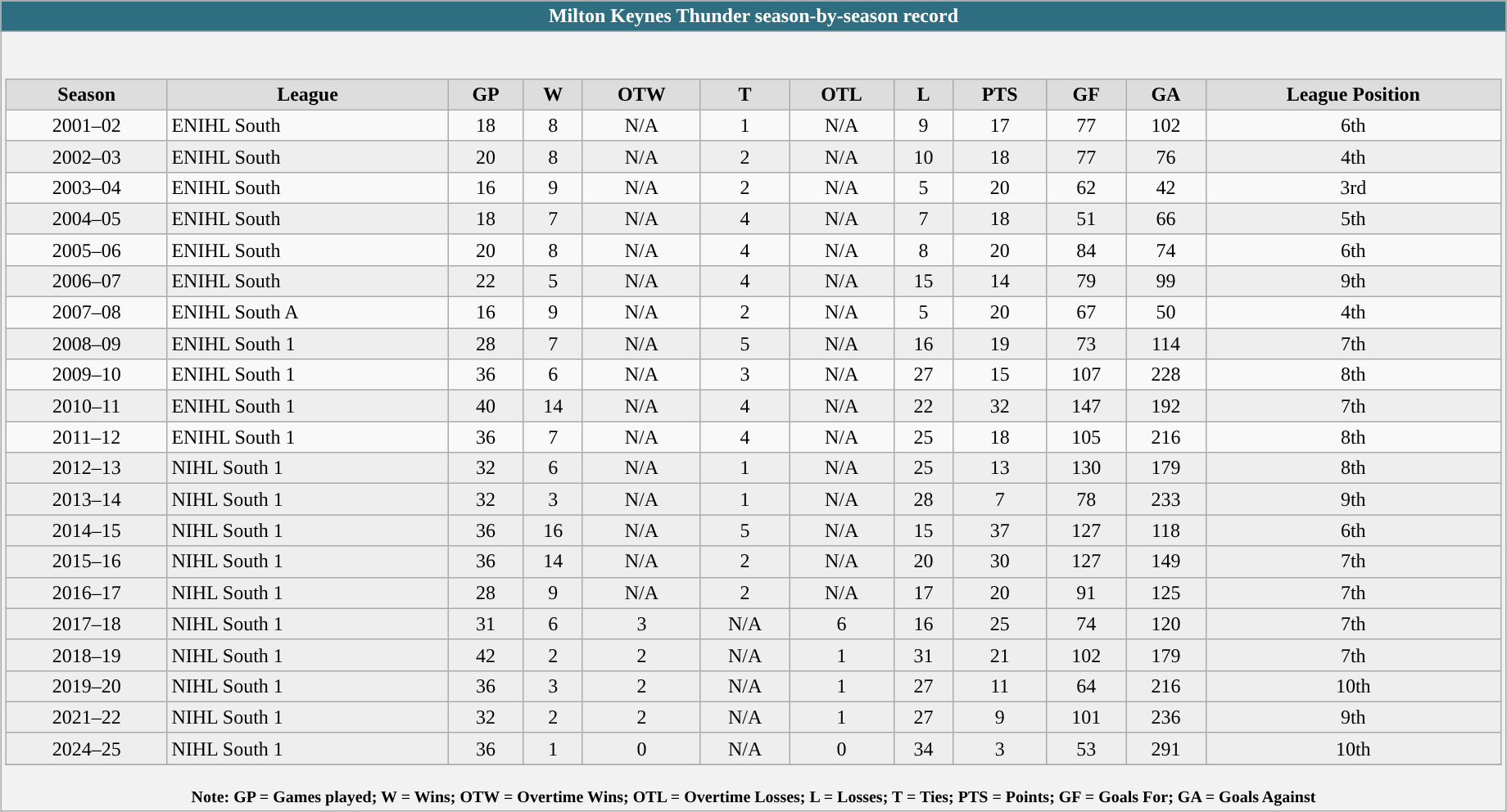<table class="wikitable" width=97% style="clear:both; margin:1.5em auto; text-align:center">
<tr>
<th colspan=11 style="background:#2f6d81; color:white;”">Milton Keynes Thunder season-by-season record</th>
</tr>
<tr>
<td style="background: #f2f2f2; border: 0; text-align: center"><br><table class="wikitable sortable" width=100%>
<tr style="font-weight:bold; background-color:#dddddd;" |>
<td>Season</td>
<td>League</td>
<td>GP</td>
<td>W</td>
<td>OTW</td>
<td>T</td>
<td>OTL</td>
<td>L</td>
<td>PTS</td>
<td>GF</td>
<td>GA</td>
<td>League Position</td>
</tr>
<tr align="center">
<td>2001–02</td>
<td align="left">ENIHL South</td>
<td>18</td>
<td>8</td>
<td>N/A</td>
<td>1</td>
<td>N/A</td>
<td>9</td>
<td>17</td>
<td>77</td>
<td>102</td>
<td>6th</td>
</tr>
<tr bgcolor="#eeeeee" align="center">
<td>2002–03</td>
<td align="left">ENIHL South</td>
<td>20</td>
<td>8</td>
<td>N/A</td>
<td>2</td>
<td>N/A</td>
<td>10</td>
<td>18</td>
<td>77</td>
<td>76</td>
<td>4th</td>
</tr>
<tr align="center">
<td>2003–04</td>
<td align="left">ENIHL South</td>
<td>16</td>
<td>9</td>
<td>N/A</td>
<td>2</td>
<td>N/A</td>
<td>5</td>
<td>20</td>
<td>62</td>
<td>42</td>
<td>3rd</td>
</tr>
<tr bgcolor="#eeeeee" align="center">
<td>2004–05</td>
<td align="left">ENIHL South</td>
<td>18</td>
<td>7</td>
<td>N/A</td>
<td>4</td>
<td>N/A</td>
<td>7</td>
<td>18</td>
<td>51</td>
<td>66</td>
<td>5th</td>
</tr>
<tr align="center">
<td>2005–06</td>
<td align="left">ENIHL South</td>
<td>20</td>
<td>8</td>
<td>N/A</td>
<td>4</td>
<td>N/A</td>
<td>8</td>
<td>20</td>
<td>84</td>
<td>74</td>
<td>6th</td>
</tr>
<tr bgcolor="#eeeeee" align="center">
<td>2006–07</td>
<td align="left">ENIHL South</td>
<td>22</td>
<td>5</td>
<td>N/A</td>
<td>4</td>
<td>N/A</td>
<td>15</td>
<td>14</td>
<td>79</td>
<td>99</td>
<td>9th</td>
</tr>
<tr align="center">
<td>2007–08</td>
<td align="left">ENIHL South A</td>
<td>16</td>
<td>9</td>
<td>N/A</td>
<td>2</td>
<td>N/A</td>
<td>5</td>
<td>20</td>
<td>67</td>
<td>50</td>
<td>4th</td>
</tr>
<tr bgcolor="#eeeeee" align="center">
<td>2008–09</td>
<td align="left">ENIHL South 1</td>
<td>28</td>
<td>7</td>
<td>N/A</td>
<td>5</td>
<td>N/A</td>
<td>16</td>
<td>19</td>
<td>73</td>
<td>114</td>
<td>7th</td>
</tr>
<tr align="center">
<td>2009–10</td>
<td align="left">ENIHL South 1</td>
<td>36</td>
<td>6</td>
<td>N/A</td>
<td>3</td>
<td>N/A</td>
<td>27</td>
<td>15</td>
<td>107</td>
<td>228</td>
<td>8th</td>
</tr>
<tr bgcolor="#eeeeee" align="center">
<td>2010–11</td>
<td align="left">ENIHL South 1</td>
<td>40</td>
<td>14</td>
<td>N/A</td>
<td>4</td>
<td>N/A</td>
<td>22</td>
<td>32</td>
<td>147</td>
<td>192</td>
<td>7th</td>
</tr>
<tr align="center">
<td>2011–12</td>
<td align="left">ENIHL South 1</td>
<td>36</td>
<td>7</td>
<td>N/A</td>
<td>4</td>
<td>N/A</td>
<td>25</td>
<td>18</td>
<td>105</td>
<td>216</td>
<td>8th</td>
</tr>
<tr bgcolor="#eeeeee" align="center">
<td>2012–13</td>
<td align="left">NIHL South 1</td>
<td>32</td>
<td>6</td>
<td>N/A</td>
<td>1</td>
<td>N/A</td>
<td>25</td>
<td>13</td>
<td>130</td>
<td>179</td>
<td>8th</td>
</tr>
<tr bgcolor="#eeeeee" align="center">
<td>2013–14</td>
<td align="left">NIHL South 1</td>
<td>32</td>
<td>3</td>
<td>N/A</td>
<td>1</td>
<td>N/A</td>
<td>28</td>
<td>7</td>
<td>78</td>
<td>233</td>
<td>9th</td>
</tr>
<tr bgcolor="#eeeeee" align="center">
<td>2014–15</td>
<td align="left">NIHL South 1</td>
<td>36</td>
<td>16</td>
<td>N/A</td>
<td>5</td>
<td>N/A</td>
<td>15</td>
<td>37</td>
<td>127</td>
<td>118</td>
<td>6th</td>
</tr>
<tr bgcolor="#eeeeee" align="center">
<td>2015–16</td>
<td align="left">NIHL South 1</td>
<td>36</td>
<td>14</td>
<td>N/A</td>
<td>2</td>
<td>N/A</td>
<td>20</td>
<td>30</td>
<td>127</td>
<td>149</td>
<td>7th</td>
</tr>
<tr bgcolor="#eeeeee" align="center">
<td>2016–17</td>
<td align="left">NIHL South 1</td>
<td>28</td>
<td>9</td>
<td>N/A</td>
<td>2</td>
<td>N/A</td>
<td>17</td>
<td>20</td>
<td>91</td>
<td>125</td>
<td>7th</td>
</tr>
<tr bgcolor="#eeeeee" align="center">
<td>2017–18</td>
<td align="left">NIHL South 1</td>
<td>31</td>
<td>6</td>
<td>3</td>
<td>N/A</td>
<td>6</td>
<td>16</td>
<td>25</td>
<td>74</td>
<td>120</td>
<td>7th</td>
</tr>
<tr bgcolor="#eeeeee" align="center">
<td>2018–19</td>
<td align="left">NIHL South 1</td>
<td>42</td>
<td>2</td>
<td>2</td>
<td>N/A</td>
<td>1</td>
<td>31</td>
<td>21</td>
<td>102</td>
<td>179</td>
<td>7th</td>
</tr>
<tr bgcolor="#eeeeee" align="center">
<td>2019–20</td>
<td align="left">NIHL South 1</td>
<td>36</td>
<td>3</td>
<td>2</td>
<td>N/A</td>
<td>1</td>
<td>27</td>
<td>11</td>
<td>64</td>
<td>216</td>
<td>10th</td>
</tr>
<tr bgcolor="#eeeeee" align="center">
<td>2021–22</td>
<td align="left">NIHL South 1</td>
<td>32</td>
<td>2</td>
<td>2</td>
<td>N/A</td>
<td>1</td>
<td>27</td>
<td>9</td>
<td>101</td>
<td>236</td>
<td>9th</td>
</tr>
<tr bgcolor="#eeeeee" align="center">
<td>2024–25</td>
<td align="left">NIHL South 1</td>
<td>36</td>
<td>1</td>
<td>0</td>
<td>N/A</td>
<td>0</td>
<td>34</td>
<td>3</td>
<td>53</td>
<td>291</td>
<td>10th</td>
</tr>
<tr bgcolor="#eeeeee" align="center">
</tr>
</table>
<small><strong>Note: GP = Games played; W = Wins; OTW = Overtime Wins; OTL = Overtime Losses; L = Losses; T = Ties; PTS = Points; GF = Goals For; GA = Goals Against</strong></small></td>
</tr>
</table>
